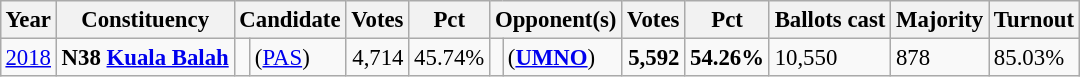<table class="wikitable" style="margin:0.5em ; font-size:95%">
<tr>
<th>Year</th>
<th>Constituency</th>
<th colspan=2>Candidate</th>
<th>Votes</th>
<th>Pct</th>
<th colspan=2>Opponent(s)</th>
<th>Votes</th>
<th>Pct</th>
<th>Ballots cast</th>
<th>Majority</th>
<th>Turnout</th>
</tr>
<tr>
<td><a href='#'>2018</a></td>
<td rowspan=4><strong>N38 <a href='#'>Kuala Balah</a></strong></td>
<td></td>
<td> (<a href='#'>PAS</a>)</td>
<td align="right">4,714</td>
<td>45.74%</td>
<td></td>
<td> (<a href='#'><strong>UMNO</strong></a>)</td>
<td align="right"><strong>5,592</strong></td>
<td><strong>54.26%</strong></td>
<td>10,550</td>
<td>878</td>
<td>85.03%</td>
</tr>
</table>
